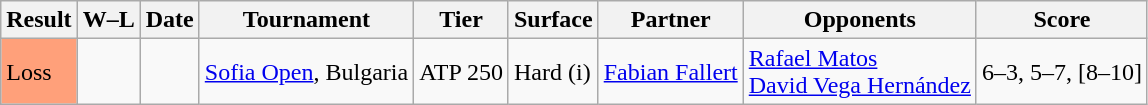<table class="wikitable nowrap">
<tr>
<th>Result</th>
<th class="unsortable">W–L</th>
<th>Date</th>
<th>Tournament</th>
<th>Tier</th>
<th>Surface</th>
<th>Partner</th>
<th>Opponents</th>
<th class="unsortable">Score</th>
</tr>
<tr>
<td bgcolor=FFA07A>Loss</td>
<td></td>
<td><a href='#'></a></td>
<td><a href='#'>Sofia Open</a>, Bulgaria</td>
<td>ATP 250</td>
<td>Hard (i)</td>
<td> <a href='#'>Fabian Fallert</a></td>
<td> <a href='#'>Rafael Matos</a> <br>  <a href='#'>David Vega Hernández</a></td>
<td>6–3, 5–7, [8–10]</td>
</tr>
</table>
